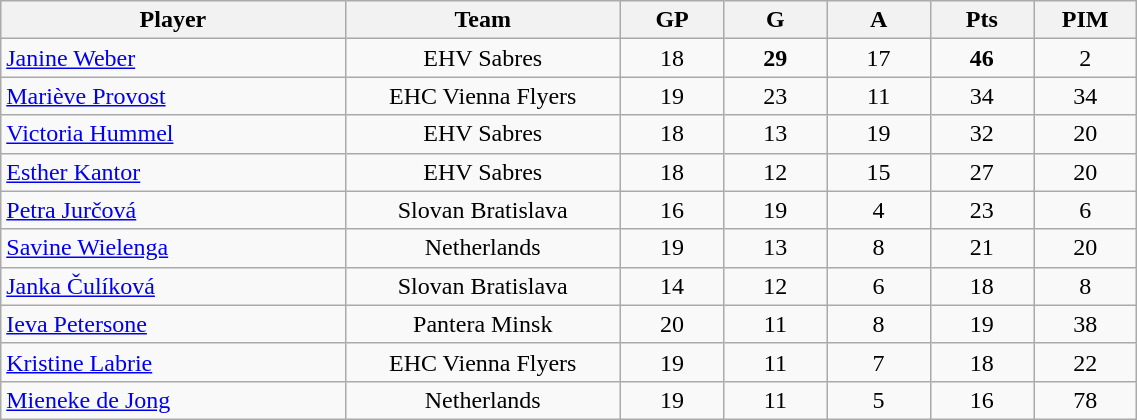<table class="wikitable sortable mw-datatable" style="text-align:center; width:60%">
<tr>
<th bgcolor="#BCD2EE" width="25%" class="unsortable">Player</th>
<th bgcolor="#BCD2EE" width="20%" class="unsortable">Team</th>
<th bgcolor="#BCD2EE" width="7.5%">GP</th>
<th bgcolor="#BCD2EE" width="7.5%">G</th>
<th bgcolor="#BCD2EE" width="7.5%">A</th>
<th bgcolor="#BCD2EE" width="7.5%">Pts</th>
<th bgcolor="#BCD2EE" width="7.5%">PIM</th>
</tr>
<tr>
<td align="left"><a href='#'>Janine Weber</a></td>
<td>EHV Sabres</td>
<td>18</td>
<td><strong>29</strong></td>
<td>17</td>
<td><strong>46</strong></td>
<td>2</td>
</tr>
<tr>
<td align="left"><a href='#'>Mariève Provost</a></td>
<td>EHC Vienna Flyers</td>
<td>19</td>
<td>23</td>
<td>11</td>
<td>34</td>
<td>34</td>
</tr>
<tr>
<td align="left"><a href='#'>Victoria Hummel</a></td>
<td>EHV Sabres</td>
<td>18</td>
<td>13</td>
<td>19</td>
<td>32</td>
<td>20</td>
</tr>
<tr>
<td align="left"><a href='#'>Esther Kantor</a></td>
<td>EHV Sabres</td>
<td>18</td>
<td>12</td>
<td>15</td>
<td>27</td>
<td>20</td>
</tr>
<tr>
<td align="left"><a href='#'>Petra Jurčová</a></td>
<td>Slovan Bratislava</td>
<td>16</td>
<td>19</td>
<td>4</td>
<td>23</td>
<td>6</td>
</tr>
<tr>
<td align="left"><a href='#'>Savine Wielenga</a></td>
<td>Netherlands</td>
<td>19</td>
<td>13</td>
<td>8</td>
<td>21</td>
<td>20</td>
</tr>
<tr>
<td align="left"><a href='#'>Janka Čulíková</a></td>
<td>Slovan Bratislava</td>
<td>14</td>
<td>12</td>
<td>6</td>
<td>18</td>
<td>8</td>
</tr>
<tr>
<td align="left"><a href='#'>Ieva Petersone</a></td>
<td>Pantera Minsk</td>
<td>20</td>
<td>11</td>
<td>8</td>
<td>19</td>
<td>38</td>
</tr>
<tr>
<td align="left"><a href='#'>Kristine Labrie</a></td>
<td>EHC Vienna Flyers</td>
<td>19</td>
<td>11</td>
<td>7</td>
<td>18</td>
<td>22</td>
</tr>
<tr>
<td align="left"><a href='#'>Mieneke de Jong</a></td>
<td>Netherlands</td>
<td>19</td>
<td>11</td>
<td>5</td>
<td>16</td>
<td>78</td>
</tr>
</table>
